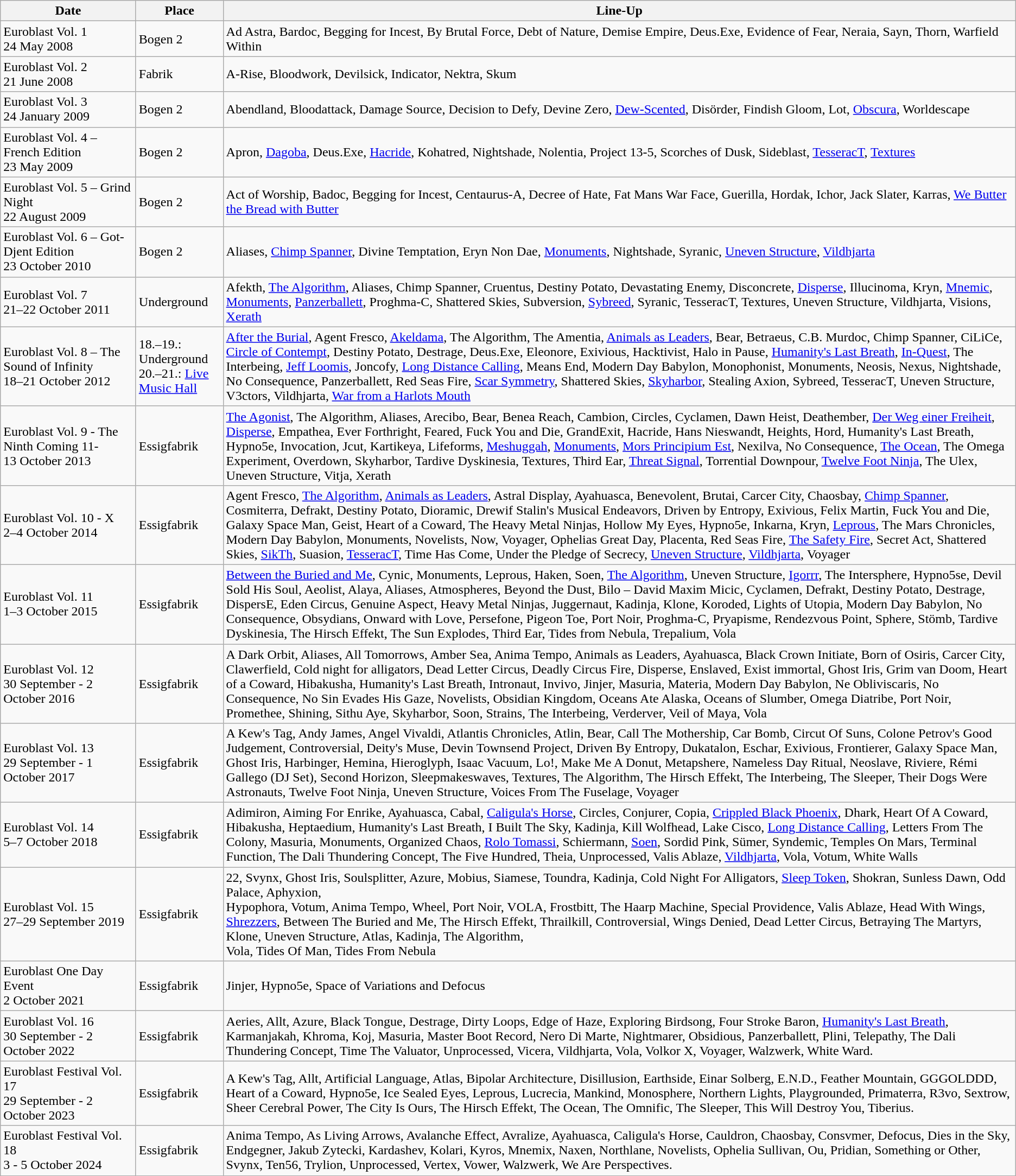<table class="wikitable" border="1">
<tr>
<th>Date</th>
<th>Place</th>
<th>Line-Up</th>
</tr>
<tr>
<td>Euroblast Vol. 1<br>24 May 2008</td>
<td>Bogen 2</td>
<td>Ad Astra, Bardoc, Begging for Incest, By Brutal Force, Debt of Nature, Demise Empire, Deus.Exe, Evidence of Fear, Neraia, Sayn, Thorn, Warfield Within</td>
</tr>
<tr>
<td>Euroblast Vol. 2<br>21 June 2008</td>
<td>Fabrik</td>
<td>A-Rise, Bloodwork, Devilsick, Indicator, Nektra, Skum</td>
</tr>
<tr>
<td>Euroblast Vol. 3<br>24 January 2009</td>
<td>Bogen 2</td>
<td>Abendland, Bloodattack, Damage Source, Decision to Defy, Devine Zero, <a href='#'>Dew-Scented</a>, Disörder, Findish Gloom, Lot, <a href='#'>Obscura</a>, Worldescape</td>
</tr>
<tr>
<td>Euroblast Vol. 4 – French Edition<br>23 May 2009</td>
<td>Bogen 2</td>
<td>Apron, <a href='#'>Dagoba</a>, Deus.Exe, <a href='#'>Hacride</a>, Kohatred, Nightshade, Nolentia, Project 13-5, Scorches of Dusk, Sideblast, <a href='#'>TesseracT</a>, <a href='#'>Textures</a></td>
</tr>
<tr>
<td>Euroblast Vol. 5 – Grind Night<br>22 August 2009</td>
<td>Bogen 2</td>
<td>Act of Worship, Badoc, Begging for Incest, Centaurus-A, Decree of Hate, Fat Mans War Face, Guerilla, Hordak, Ichor, Jack Slater, Karras, <a href='#'>We Butter the Bread with Butter</a></td>
</tr>
<tr>
<td>Euroblast Vol. 6 – Got-Djent Edition<br>23 October 2010</td>
<td>Bogen 2</td>
<td>Aliases, <a href='#'>Chimp Spanner</a>, Divine Temptation, Eryn Non Dae, <a href='#'>Monuments</a>, Nightshade, Syranic, <a href='#'>Uneven Structure</a>, <a href='#'>Vildhjarta</a></td>
</tr>
<tr>
<td>Euroblast Vol. 7<br>21–22 October 2011</td>
<td>Underground</td>
<td>Afekth, <a href='#'>The Algorithm</a>, Aliases, Chimp Spanner, Cruentus, Destiny Potato, Devastating Enemy, Disconcrete, <a href='#'>Disperse</a>, Illucinoma, Kryn, <a href='#'>Mnemic</a>, <a href='#'>Monuments</a>, <a href='#'>Panzerballett</a>, Proghma-C, Shattered Skies, Subversion, <a href='#'>Sybreed</a>, Syranic, TesseracT, Textures, Uneven Structure, Vildhjarta, Visions, <a href='#'>Xerath</a></td>
</tr>
<tr>
<td>Euroblast Vol. 8 – The Sound of Infinity<br>18–21 October 2012</td>
<td>18.–19.: Underground<br>20.–21.: <a href='#'>Live Music Hall</a></td>
<td><a href='#'>After the Burial</a>, Agent Fresco, <a href='#'>Akeldama</a>, The Algorithm, The Amentia, <a href='#'>Animals as Leaders</a>, Bear, Betraeus, C.B. Murdoc, Chimp Spanner, CiLiCe, <a href='#'>Circle of Contempt</a>, Destiny Potato, Destrage, Deus.Exe, Eleonore, Exivious, Hacktivist, Halo in Pause, <a href='#'>Humanity's Last Breath</a>, <a href='#'>In-Quest</a>, The Interbeing, <a href='#'>Jeff Loomis</a>, Joncofy, <a href='#'>Long Distance Calling</a>, Means End, Modern Day Babylon, Monophonist, Monuments, Neosis, Nexus, Nightshade, No Consequence, Panzerballett, Red Seas Fire, <a href='#'>Scar Symmetry</a>, Shattered Skies, <a href='#'>Skyharbor</a>, Stealing Axion, Sybreed, TesseracT, Uneven Structure, V3ctors, Vildhjarta, <a href='#'>War from a Harlots Mouth</a></td>
</tr>
<tr>
<td>Euroblast Vol. 9 - The Ninth Coming 11- 13 October 2013</td>
<td>Essigfabrik</td>
<td><a href='#'>The Agonist</a>, The Algorithm, Aliases, Arecibo, Bear, Benea Reach, Cambion, Circles, Cyclamen, Dawn Heist, Deathember, <a href='#'>Der Weg einer Freiheit</a>, <a href='#'>Disperse</a>, Empathea, Ever Forthright, Feared, Fuck You and Die, GrandExit, Hacride, Hans Nieswandt, Heights, Hord, Humanity's Last Breath, Hypno5e, Invocation, Jcut, Kartikeya, Lifeforms, <a href='#'>Meshuggah</a>, <a href='#'>Monuments</a>, <a href='#'>Mors Principium Est</a>, Nexilva, No Consequence, <a href='#'>The Ocean</a>, The Omega Experiment, Overdown, Skyharbor, Tardive Dyskinesia, Textures, Third Ear, <a href='#'>Threat Signal</a>, Torrential Downpour, <a href='#'>Twelve Foot Ninja</a>, The Ulex, Uneven Structure, Vitja, Xerath</td>
</tr>
<tr>
<td>Euroblast Vol. 10 - X<br>2–4 October 2014</td>
<td>Essigfabrik</td>
<td>Agent Fresco, <a href='#'>The Algorithm</a>, <a href='#'>Animals as Leaders</a>, Astral Display, Ayahuasca, Benevolent, Brutai, Carcer City, Chaosbay, <a href='#'>Chimp Spanner</a>, Cosmiterra, Defrakt, Destiny Potato, Dioramic, Drewif Stalin's Musical Endeavors, Driven by Entropy, Exivious, Felix Martin, Fuck You and Die, Galaxy Space Man, Geist, Heart of a Coward, The Heavy Metal Ninjas, Hollow My Eyes, Hypno5e, Inkarna, Kryn, <a href='#'>Leprous</a>, The Mars Chronicles, Modern Day Babylon, Monuments, Novelists, Now, Voyager, Ophelias Great Day, Placenta, Red Seas Fire, <a href='#'>The Safety Fire</a>, Secret Act, Shattered Skies, <a href='#'>SikTh</a>, Suasion, <a href='#'>TesseracT</a>, Time Has Come, Under the Pledge of Secrecy, <a href='#'>Uneven Structure</a>, <a href='#'>Vildhjarta</a>, Voyager</td>
</tr>
<tr>
<td>Euroblast Vol. 11<br>1–3 October 2015</td>
<td>Essigfabrik</td>
<td><a href='#'>Between the Buried and Me</a>, Cynic, Monuments, Leprous, Haken, Soen, <a href='#'>The Algorithm</a>, Uneven Structure, <a href='#'>Igorrr</a>, The Intersphere, Hypno5se, Devil Sold His Soul, Aeolist, Alaya, Aliases, Atmospheres, Beyond the Dust, Bilo – David Maxim Micic, Cyclamen, Defrakt, Destiny Potato, Destrage, DispersE, Eden Circus, Genuine Aspect, Heavy Metal Ninjas, Juggernaut, Kadinja, Klone, Koroded, Lights of Utopia, Modern Day Babylon, No Consequence, Obsydians, Onward with Love, Persefone, Pigeon Toe, Port Noir, Proghma-C, Pryapisme, Rendezvous Point, Sphere, Stömb, Tardive Dyskinesia, The Hirsch Effekt, The Sun Explodes, Third Ear, Tides from Nebula, Trepalium, Vola</td>
</tr>
<tr>
<td>Euroblast Vol. 12<br>30 September - 2 October 2016</td>
<td>Essigfabrik</td>
<td>A Dark Orbit, Aliases, All Tomorrows, Amber Sea, Anima Tempo, Animals as Leaders, Ayahuasca, Black Crown Initiate, Born of Osiris, Carcer City, Clawerfield, Cold night for alligators, Dead Letter Circus, Deadly Circus Fire, Disperse, Enslaved, Exist immortal, Ghost Iris, Grim van Doom, Heart of a Coward, Hibakusha, Humanity's Last Breath, Intronaut, Invivo, Jinjer, Masuria, Materia, Modern Day Babylon, Ne Obliviscaris, No Consequence, No Sin Evades His Gaze, Novelists, Obsidian Kingdom, Oceans Ate Alaska, Oceans of Slumber, Omega Diatribe, Port Noir, Promethee, Shining, Sithu Aye, Skyharbor, Soon, Strains, The Interbeing, Verderver, Veil of Maya, Vola</td>
</tr>
<tr>
<td>Euroblast Vol. 13<br>29 September - 1 October 2017</td>
<td>Essigfabrik</td>
<td>A Kew's Tag, Andy James, Angel Vivaldi, Atlantis Chronicles, Atlin, Bear, Call The Mothership, Car Bomb, Circut Of Suns, Colone Petrov's Good Judgement, Controversial, Deity's Muse, Devin Townsend Project, Driven By Entropy, Dukatalon, Eschar, Exivious, Frontierer, Galaxy Space Man, Ghost Iris, Harbinger, Hemina, Hieroglyph, Isaac Vacuum, Lo!, Make Me A Donut, Metapshere, Nameless Day Ritual, Neoslave, Riviere, Rémi Gallego (DJ Set), Second Horizon, Sleepmakeswaves, Textures, The Algorithm, The Hirsch Effekt, The Interbeing, The Sleeper, Their Dogs Were Astronauts, Twelve Foot Ninja, Uneven Structure, Voices From The Fuselage, Voyager</td>
</tr>
<tr>
<td>Euroblast Vol. 14<br>5–7 October 2018</td>
<td>Essigfabrik</td>
<td>Adimiron, Aiming For Enrike, Ayahuasca, Cabal, <a href='#'>Caligula's Horse</a>, Circles, Conjurer, Copia, <a href='#'>Crippled Black Phoenix</a>, Dhark, Heart Of A Coward, Hibakusha, Heptaedium, Humanity's Last Breath, I Built The Sky, Kadinja, Kill Wolfhead, Lake Cisco, <a href='#'>Long Distance Calling</a>, Letters From The Colony, Masuria, Monuments, Organized Chaos, <a href='#'>Rolo Tomassi</a>, Schiermann, <a href='#'>Soen</a>, Sordid Pink, Sümer, Syndemic, Temples On Mars, Terminal Function, The Dali Thundering Concept, The Five Hundred, Theia, Unprocessed, Valis Ablaze, <a href='#'>Vildhjarta</a>, Vola, Votum, White Walls</td>
</tr>
<tr>
<td>Euroblast Vol. 15<br>27–29 September 2019</td>
<td>Essigfabrik</td>
<td>22, Svynx, Ghost Iris, Soulsplitter, Azure, Mobius, Siamese, Toundra, Kadinja, Cold Night For Alligators, <a href='#'>Sleep Token</a>, Shokran, Sunless Dawn, Odd Palace, Aphyxion,<br>Hypophora, Votum, Anima Tempo, Wheel, Port Noir, VOLA, Frostbitt, The Haarp Machine, Special Providence, Valis Ablaze, Head With Wings, <a href='#'>Shrezzers</a>, Between The Buried and Me, The Hirsch Effekt, Thrailkill, Controversial, Wings Denied, Dead Letter Circus, Betraying The Martyrs, Klone, Uneven Structure, Atlas, Kadinja, The Algorithm,<br>Vola, Tides Of Man, Tides From Nebula</td>
</tr>
<tr>
<td>Euroblast One Day Event<br>2 October 2021</td>
<td>Essigfabrik</td>
<td>Jinjer, Hypno5e, Space of Variations and Defocus</td>
</tr>
<tr>
<td>Euroblast Vol. 16<br>30 September - 2 October 2022</td>
<td>Essigfabrik</td>
<td>Aeries, Allt, Azure, Black Tongue, Destrage, Dirty Loops, Edge of Haze, Exploring Birdsong, Four Stroke Baron, <a href='#'>Humanity's Last Breath</a>, Karmanjakah, Khroma, Koj, Masuria, Master Boot Record, Nero Di Marte, Nightmarer, Obsidious, Panzerballett, Plini, Telepathy, The Dali Thundering Concept, Time The Valuator, Unprocessed, Vicera, Vildhjarta, Vola, Volkor X, Voyager, Walzwerk, White Ward.</td>
</tr>
<tr>
<td>Euroblast Festival Vol. 17<br>29 September - 2 October 2023</td>
<td>Essigfabrik</td>
<td>A Kew's Tag, Allt, Artificial Language, Atlas, Bipolar Architecture, Disillusion, Earthside, Einar Solberg, E.N.D., Feather Mountain, GGGOLDDD, Heart of a Coward, Hypno5e, Ice Sealed Eyes, Leprous, Lucrecia, Mankind, Monosphere, Northern Lights, Playgrounded, Primaterra, R3vo, Sextrow, Sheer Cerebral Power, The City Is Ours, The Hirsch Effekt, The Ocean, The Omnific, The Sleeper, This Will Destroy You, Tiberius.</td>
</tr>
<tr>
<td>Euroblast Festival Vol. 18<br>3 - 5 October 2024</td>
<td>Essigfabrik</td>
<td>Anima Tempo, As Living Arrows, Avalanche Effect, Avralize, Ayahuasca, Caligula's Horse, Cauldron, Chaosbay, Consvmer, Defocus, Dies in the Sky, Endgegner, Jakub Zytecki, Kardashev, Kolari, Kyros, Mnemix, Naxen, Northlane, Novelists, Ophelia Sullivan, Ou, Pridian, Something or Other, Svynx, Ten56, Trylion, Unprocessed, Vertex, Vower, Walzwerk, We Are Perspectives.</td>
</tr>
</table>
